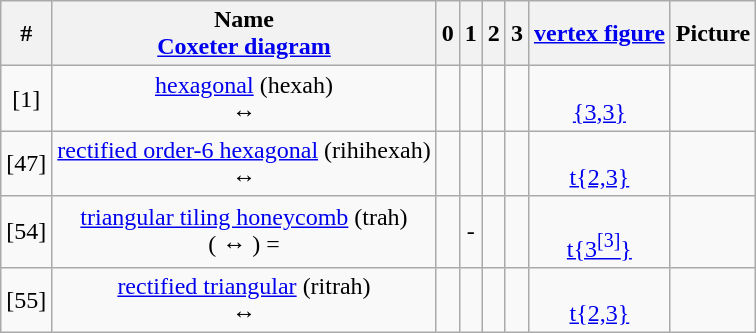<table class=wikitable>
<tr>
<th>#</th>
<th>Name<br><a href='#'>Coxeter diagram</a></th>
<th>0</th>
<th>1</th>
<th>2</th>
<th>3</th>
<th><a href='#'>vertex figure</a></th>
<th>Picture</th>
</tr>
<tr align=center>
<td>[1]</td>
<td><a href='#'>hexagonal</a> (hexah)<br> ↔ </td>
<td><br></td>
<td><br></td>
<td><br></td>
<td><br></td>
<td> <br><a href='#'>{3,3}</a></td>
<td></td>
</tr>
<tr align=center>
<td>[47]</td>
<td><a href='#'>rectified order-6 hexagonal</a> (rihihexah)<br> ↔ </td>
<td><br></td>
<td><br></td>
<td><br></td>
<td><br></td>
<td> <br><a href='#'>t{2,3}</a></td>
<td></td>
</tr>
<tr align=center>
<td>[54]</td>
<td><a href='#'>triangular tiling honeycomb</a> (trah)<br>(  ↔  ) = </td>
<td><br></td>
<td>-</td>
<td><br></td>
<td><br></td>
<td> <br><a href='#'>t{3<sup>[3]</sup>}</a></td>
<td></td>
</tr>
<tr align=center>
<td>[55]</td>
<td><a href='#'>rectified triangular</a> (ritrah)<br> ↔ </td>
<td><br></td>
<td><br></td>
<td><br></td>
<td><br></td>
<td> <br><a href='#'>t{2,3}</a></td>
<td></td>
</tr>
</table>
